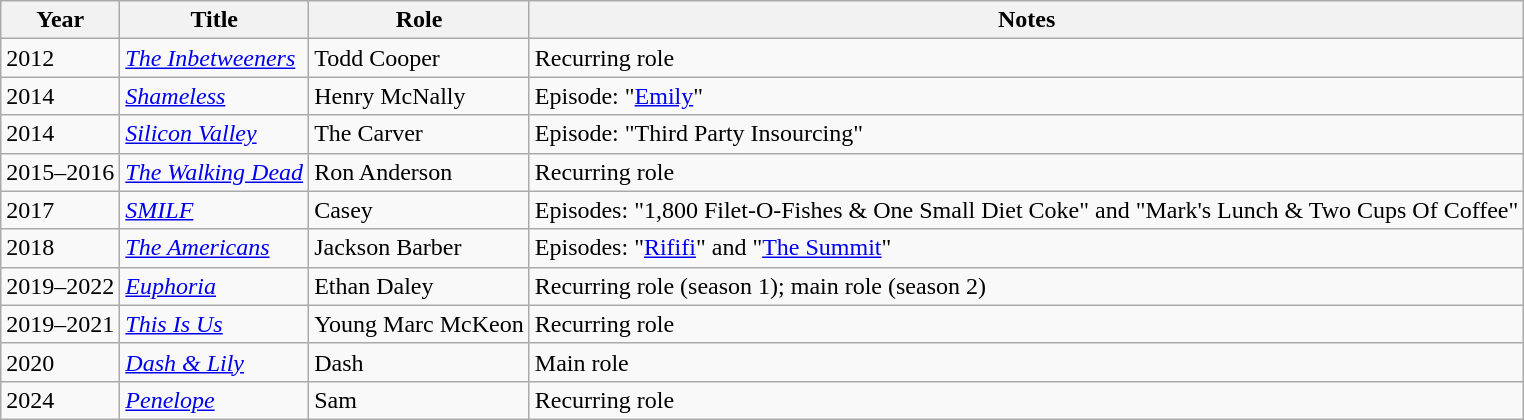<table class="wikitable sortable">
<tr>
<th>Year</th>
<th>Title</th>
<th>Role</th>
<th class="unsortable">Notes</th>
</tr>
<tr>
<td>2012</td>
<td data-sort-value="Inbetweeners, The"><em><a href='#'>The Inbetweeners</a></em></td>
<td>Todd Cooper</td>
<td>Recurring role</td>
</tr>
<tr>
<td>2014</td>
<td><em><a href='#'>Shameless</a></em></td>
<td>Henry McNally</td>
<td>Episode: "<a href='#'>Emily</a>"</td>
</tr>
<tr>
<td>2014</td>
<td><em><a href='#'>Silicon Valley</a></em></td>
<td>The Carver</td>
<td>Episode: "Third Party Insourcing"</td>
</tr>
<tr>
<td>2015–2016</td>
<td data-sort-value="Walking Dead, The"><em><a href='#'>The Walking Dead</a></em></td>
<td>Ron Anderson</td>
<td>Recurring role</td>
</tr>
<tr>
<td>2017</td>
<td><em><a href='#'>SMILF</a></em></td>
<td>Casey</td>
<td>Episodes: "1,800 Filet-O-Fishes & One Small Diet Coke" and "Mark's Lunch & Two Cups Of Coffee"</td>
</tr>
<tr>
<td>2018</td>
<td data-sort-value="Americans, The"><em><a href='#'>The Americans</a></em></td>
<td>Jackson Barber</td>
<td>Episodes: "<a href='#'>Rififi</a>" and "<a href='#'>The Summit</a>"</td>
</tr>
<tr>
<td>2019–2022</td>
<td><em><a href='#'>Euphoria</a></em></td>
<td>Ethan Daley</td>
<td>Recurring role (season 1); main role (season 2)</td>
</tr>
<tr>
<td>2019–2021</td>
<td><em><a href='#'>This Is Us</a></em></td>
<td>Young Marc McKeon</td>
<td>Recurring role</td>
</tr>
<tr>
<td>2020</td>
<td><em><a href='#'>Dash & Lily</a></em></td>
<td>Dash</td>
<td>Main role</td>
</tr>
<tr>
<td>2024</td>
<td><em><a href='#'>Penelope</a></em></td>
<td>Sam</td>
<td>Recurring role</td>
</tr>
</table>
